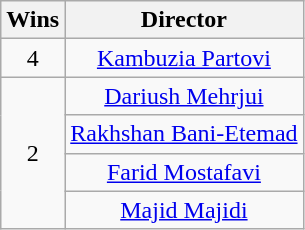<table class="wikitable" style="text-align:center;">
<tr>
<th>Wins</th>
<th>Director</th>
</tr>
<tr>
<td style="text-align:center;">4</td>
<td><a href='#'>Kambuzia Partovi</a></td>
</tr>
<tr>
<td rowspan=4 style="text-align:center;">2</td>
<td><a href='#'>Dariush Mehrjui</a></td>
</tr>
<tr>
<td><a href='#'>Rakhshan Bani-Etemad</a></td>
</tr>
<tr>
<td><a href='#'>Farid Mostafavi</a></td>
</tr>
<tr>
<td><a href='#'>Majid Majidi</a></td>
</tr>
</table>
